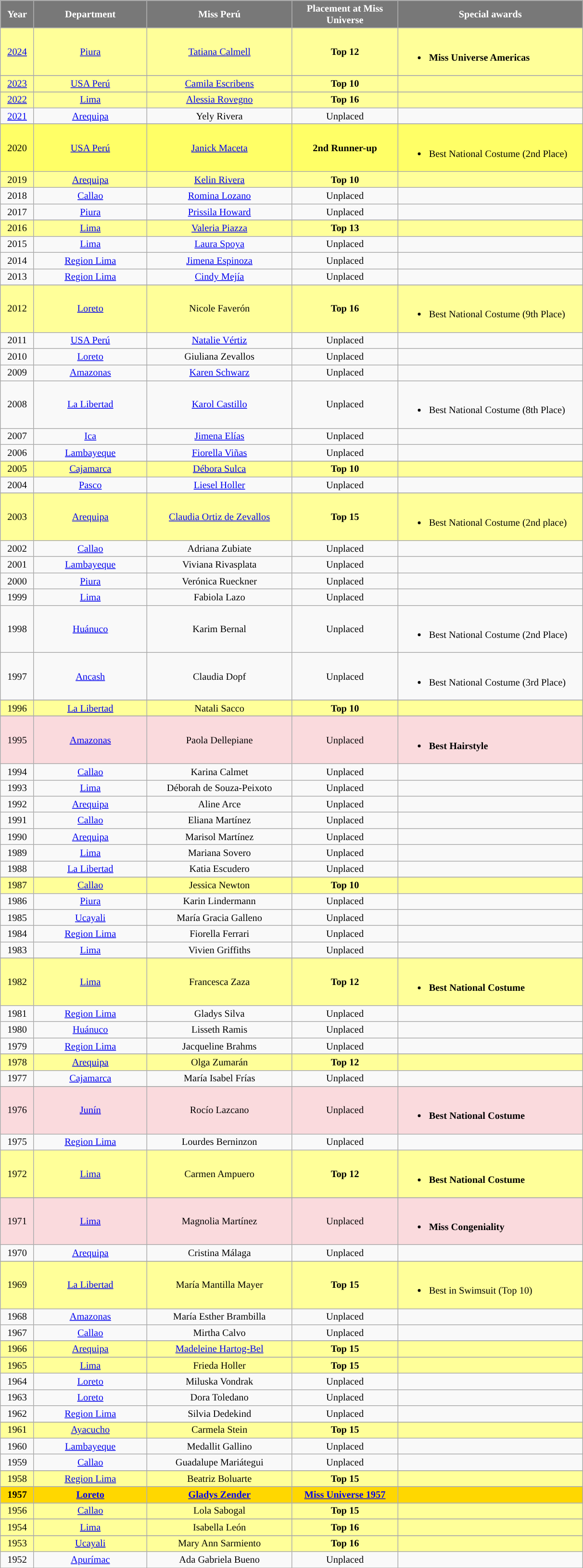<table class="wikitable " style="font-size: 85%; text-align:center">
<tr>
<th width="40" style="background-color:#787878;color:#FFFFFF;">Year</th>
<th width="150" style="background-color:#787878;color:#FFFFFF;">Department</th>
<th width="195" style="background-color:#787878;color:#FFFFFF;">Miss Perú</th>
<th width="140" style="background-color:#787878;color:#FFFFFF;">Placement at Miss Universe</th>
<th width="250" style="background-color:#787878;color:#FFFFFF;">Special awards</th>
</tr>
<tr style="background-color:#FFFF99; ">
<td><a href='#'>2024</a></td>
<td><a href='#'>Piura</a></td>
<td><a href='#'>Tatiana Calmell</a></td>
<td><strong>Top 12</strong></td>
<td align="left"><br><ul><li><strong>Miss Universe Americas</strong></li></ul></td>
</tr>
<tr>
</tr>
<tr style="background-color:#FFFF99;">
<td><a href='#'>2023</a></td>
<td><a href='#'>USA Perú</a></td>
<td><a href='#'>Camila Escribens</a></td>
<td><strong>Top 10</strong></td>
<td></td>
</tr>
<tr>
</tr>
<tr style="background-color:#FFFF99">
<td><a href='#'>2022</a></td>
<td><a href='#'>Lima</a></td>
<td><a href='#'>Alessia Rovegno</a></td>
<td><strong>Top 16</strong></td>
<td></td>
</tr>
<tr>
<td><a href='#'>2021</a></td>
<td><a href='#'>Arequipa</a></td>
<td>Yely Rivera</td>
<td>Unplaced</td>
<td></td>
</tr>
<tr>
</tr>
<tr style="background-color:#FFFF66;">
<td>2020</td>
<td><a href='#'>USA Perú</a></td>
<td><a href='#'>Janick Maceta</a></td>
<td><strong>2nd Runner-up</strong></td>
<td align="left"><br><ul><li>Best National Costume (2nd Place)</li></ul></td>
</tr>
<tr style="background-color:#FFFF99;">
<td>2019</td>
<td><a href='#'>Arequipa</a></td>
<td><a href='#'>Kelin Rivera</a></td>
<td><strong>Top 10</strong></td>
<td></td>
</tr>
<tr>
<td>2018</td>
<td><a href='#'>Callao</a></td>
<td><a href='#'>Romina Lozano</a></td>
<td>Unplaced</td>
<td></td>
</tr>
<tr>
<td>2017</td>
<td><a href='#'>Piura</a></td>
<td><a href='#'>Prissila Howard</a></td>
<td>Unplaced</td>
<td></td>
</tr>
<tr>
</tr>
<tr style="background-color:#FFFF99;">
<td>2016</td>
<td><a href='#'>Lima</a></td>
<td><a href='#'>Valeria Piazza</a></td>
<td><strong>Top 13</strong></td>
<td></td>
</tr>
<tr>
<td>2015</td>
<td><a href='#'>Lima</a></td>
<td><a href='#'>Laura Spoya</a></td>
<td>Unplaced</td>
<td></td>
</tr>
<tr>
<td>2014</td>
<td><a href='#'>Region Lima</a></td>
<td><a href='#'>Jimena Espinoza</a></td>
<td>Unplaced</td>
<td></td>
</tr>
<tr>
<td>2013</td>
<td><a href='#'>Region Lima</a></td>
<td><a href='#'>Cindy Mejía</a></td>
<td>Unplaced</td>
<td></td>
</tr>
<tr>
</tr>
<tr style="background-color:#FFFF99;">
<td>2012</td>
<td><a href='#'>Loreto</a></td>
<td>Nicole Faverón</td>
<td><strong>Top 16</strong></td>
<td align="left"><br><ul><li>Best National Costume (9th Place)</li></ul></td>
</tr>
<tr>
<td>2011</td>
<td><a href='#'>USA Perú</a></td>
<td><a href='#'>Natalie Vértiz</a></td>
<td>Unplaced</td>
<td></td>
</tr>
<tr>
<td>2010</td>
<td><a href='#'>Loreto</a></td>
<td>Giuliana Zevallos</td>
<td>Unplaced</td>
<td></td>
</tr>
<tr>
<td>2009</td>
<td><a href='#'>Amazonas</a></td>
<td><a href='#'>Karen Schwarz</a></td>
<td>Unplaced</td>
<td></td>
</tr>
<tr>
<td>2008</td>
<td><a href='#'>La Libertad</a></td>
<td><a href='#'>Karol Castillo</a></td>
<td>Unplaced</td>
<td align="left"><br><ul><li>Best National Costume (8th Place)</li></ul></td>
</tr>
<tr>
<td>2007</td>
<td><a href='#'>Ica</a></td>
<td><a href='#'>Jimena Elías</a></td>
<td>Unplaced</td>
<td></td>
</tr>
<tr>
<td>2006</td>
<td><a href='#'>Lambayeque</a></td>
<td><a href='#'>Fiorella Viñas</a></td>
<td>Unplaced</td>
<td></td>
</tr>
<tr>
</tr>
<tr style="background-color:#FFFF99;">
<td>2005</td>
<td><a href='#'>Cajamarca</a></td>
<td><a href='#'>Débora Sulca</a></td>
<td><strong>Top 10</strong></td>
<td></td>
</tr>
<tr>
<td>2004</td>
<td><a href='#'>Pasco</a></td>
<td><a href='#'>Liesel Holler</a></td>
<td>Unplaced</td>
<td></td>
</tr>
<tr>
</tr>
<tr style="background-color:#FFFF99;">
<td>2003</td>
<td><a href='#'>Arequipa</a></td>
<td><a href='#'>Claudia Ortiz de Zevallos</a></td>
<td><strong>Top 15</strong></td>
<td align="left"><br><ul><li>Best National Costume (2nd place)</li></ul></td>
</tr>
<tr>
<td>2002</td>
<td><a href='#'>Callao</a></td>
<td>Adriana Zubiate</td>
<td>Unplaced</td>
<td></td>
</tr>
<tr>
<td>2001</td>
<td><a href='#'>Lambayeque</a></td>
<td>Viviana Rivasplata</td>
<td>Unplaced</td>
<td></td>
</tr>
<tr>
<td>2000</td>
<td><a href='#'>Piura</a></td>
<td>Verónica Rueckner</td>
<td>Unplaced</td>
<td></td>
</tr>
<tr>
<td>1999</td>
<td><a href='#'>Lima</a></td>
<td>Fabiola Lazo</td>
<td>Unplaced</td>
<td></td>
</tr>
<tr>
<td>1998</td>
<td><a href='#'>Huánuco</a></td>
<td>Karim Bernal</td>
<td>Unplaced</td>
<td align="left"><br><ul><li>Best National Costume (2nd Place)</li></ul></td>
</tr>
<tr>
<td>1997</td>
<td><a href='#'>Ancash</a></td>
<td>Claudia Dopf</td>
<td>Unplaced</td>
<td align="left"><br><ul><li>Best National Costume (3rd Place)</li></ul></td>
</tr>
<tr>
</tr>
<tr style="background-color:#FFFF99;">
<td>1996</td>
<td><a href='#'>La Libertad</a></td>
<td>Natali Sacco</td>
<td><strong>Top 10</strong></td>
<td></td>
</tr>
<tr>
</tr>
<tr style="background-color:#FADADD;">
<td>1995</td>
<td><a href='#'>Amazonas</a></td>
<td>Paola Dellepiane</td>
<td>Unplaced</td>
<td align="left"><br><ul><li><strong>Best Hairstyle</strong></li></ul></td>
</tr>
<tr>
<td>1994</td>
<td><a href='#'>Callao</a></td>
<td>Karina Calmet</td>
<td>Unplaced</td>
<td></td>
</tr>
<tr>
<td>1993</td>
<td><a href='#'>Lima</a></td>
<td>Déborah de Souza-Peixoto</td>
<td>Unplaced</td>
<td></td>
</tr>
<tr>
<td>1992</td>
<td><a href='#'>Arequipa</a></td>
<td>Aline Arce</td>
<td>Unplaced</td>
<td></td>
</tr>
<tr>
<td>1991</td>
<td><a href='#'>Callao</a></td>
<td>Eliana Martínez</td>
<td>Unplaced</td>
<td></td>
</tr>
<tr>
<td>1990</td>
<td><a href='#'>Arequipa</a></td>
<td>Marisol Martínez</td>
<td>Unplaced</td>
<td></td>
</tr>
<tr>
<td>1989</td>
<td><a href='#'>Lima</a></td>
<td>Mariana Sovero</td>
<td>Unplaced</td>
<td></td>
</tr>
<tr>
<td>1988</td>
<td><a href='#'>La Libertad</a></td>
<td>Katia Escudero</td>
<td>Unplaced</td>
<td></td>
</tr>
<tr>
</tr>
<tr style="background-color:#FFFF99;">
<td>1987</td>
<td><a href='#'>Callao</a></td>
<td>Jessica Newton</td>
<td><strong>Top 10</strong></td>
<td></td>
</tr>
<tr>
<td>1986</td>
<td><a href='#'>Piura</a></td>
<td>Karin Lindermann</td>
<td>Unplaced</td>
<td></td>
</tr>
<tr>
<td>1985</td>
<td><a href='#'>Ucayali</a></td>
<td>María Gracia Galleno</td>
<td>Unplaced</td>
<td></td>
</tr>
<tr>
<td>1984</td>
<td><a href='#'>Region Lima</a></td>
<td>Fiorella Ferrari</td>
<td>Unplaced</td>
<td></td>
</tr>
<tr>
<td>1983</td>
<td><a href='#'>Lima</a></td>
<td>Vivien Griffiths</td>
<td>Unplaced</td>
<td></td>
</tr>
<tr>
</tr>
<tr style="background-color:#FFFF99;">
<td>1982</td>
<td><a href='#'>Lima</a></td>
<td>Francesca Zaza</td>
<td><strong>Top 12</strong></td>
<td align="left"><br><ul><li><strong>Best National Costume</strong></li></ul></td>
</tr>
<tr>
<td>1981</td>
<td><a href='#'>Region Lima</a></td>
<td>Gladys Silva</td>
<td>Unplaced</td>
<td></td>
</tr>
<tr>
<td>1980</td>
<td><a href='#'>Huánuco</a></td>
<td>Lisseth Ramis</td>
<td>Unplaced</td>
<td></td>
</tr>
<tr>
<td>1979</td>
<td><a href='#'>Region Lima</a></td>
<td>Jacqueline Brahms</td>
<td>Unplaced</td>
<td></td>
</tr>
<tr>
</tr>
<tr style="background-color:#FFFF99;">
<td>1978</td>
<td><a href='#'>Arequipa</a></td>
<td>Olga Zumarán</td>
<td><strong>Top 12</strong></td>
<td></td>
</tr>
<tr>
<td>1977</td>
<td><a href='#'>Cajamarca</a></td>
<td>María Isabel Frías</td>
<td>Unplaced</td>
<td></td>
</tr>
<tr>
</tr>
<tr style="background-color:#FADADD;">
<td>1976</td>
<td><a href='#'>Junín</a></td>
<td>Rocío Lazcano</td>
<td>Unplaced</td>
<td align="left"><br><ul><li><strong>Best National Costume</strong></li></ul></td>
</tr>
<tr>
<td>1975</td>
<td><a href='#'>Region Lima</a></td>
<td>Lourdes Berninzon</td>
<td>Unplaced</td>
<td></td>
</tr>
<tr style="background-color:#FFFF99;">
<td>1972</td>
<td><a href='#'>Lima</a></td>
<td>Carmen Ampuero</td>
<td><strong>Top 12</strong></td>
<td align="left"><br><ul><li><strong>Best National Costume</strong></li></ul></td>
</tr>
<tr>
</tr>
<tr style="background-color:#FADADD;">
<td>1971</td>
<td><a href='#'>Lima</a></td>
<td>Magnolia Martínez</td>
<td>Unplaced</td>
<td align="left"><br><ul><li><strong>Miss Congeniality</strong></li></ul></td>
</tr>
<tr>
<td>1970</td>
<td><a href='#'>Arequipa</a></td>
<td>Cristina Málaga</td>
<td>Unplaced</td>
<td></td>
</tr>
<tr>
</tr>
<tr style="background-color:#FFFF99;">
<td>1969</td>
<td><a href='#'>La Libertad</a></td>
<td>María Mantilla Mayer</td>
<td><strong>Top 15</strong></td>
<td align="left"><br><ul><li>Best in Swimsuit (Top 10)</li></ul></td>
</tr>
<tr>
<td>1968</td>
<td><a href='#'>Amazonas</a></td>
<td>María Esther Brambilla</td>
<td>Unplaced</td>
<td></td>
</tr>
<tr>
<td>1967</td>
<td><a href='#'>Callao</a></td>
<td>Mirtha Calvo</td>
<td>Unplaced</td>
<td></td>
</tr>
<tr>
</tr>
<tr style="background-color:#FFFF99;">
<td>1966</td>
<td><a href='#'>Arequipa</a></td>
<td><a href='#'>Madeleine Hartog-Bel</a></td>
<td><strong>Top 15</strong></td>
<td></td>
</tr>
<tr>
</tr>
<tr style="background-color:#FFFF99;">
<td>1965</td>
<td><a href='#'>Lima</a></td>
<td>Frieda Holler</td>
<td><strong>Top 15</strong></td>
<td></td>
</tr>
<tr>
<td>1964</td>
<td><a href='#'>Loreto</a></td>
<td>Miluska Vondrak</td>
<td>Unplaced</td>
<td></td>
</tr>
<tr>
<td>1963</td>
<td><a href='#'>Loreto</a></td>
<td>Dora Toledano</td>
<td>Unplaced</td>
<td></td>
</tr>
<tr>
<td>1962</td>
<td><a href='#'>Region Lima</a></td>
<td>Silvia Dedekind</td>
<td>Unplaced</td>
<td></td>
</tr>
<tr>
</tr>
<tr style="background-color:#FFFF99;">
<td>1961</td>
<td><a href='#'>Ayacucho</a></td>
<td>Carmela Stein</td>
<td><strong>Top 15</strong></td>
<td></td>
</tr>
<tr>
<td>1960</td>
<td><a href='#'>Lambayeque</a></td>
<td>Medallit Gallino</td>
<td>Unplaced</td>
<td></td>
</tr>
<tr>
<td>1959</td>
<td><a href='#'>Callao</a></td>
<td>Guadalupe Mariátegui</td>
<td>Unplaced</td>
<td></td>
</tr>
<tr>
</tr>
<tr style="background-color:#FFFF99;">
<td>1958</td>
<td><a href='#'>Region Lima</a></td>
<td>Beatriz Boluarte</td>
<td><strong>Top 15</strong></td>
<td></td>
</tr>
<tr>
</tr>
<tr style="background-color:GOLD; font-weight: bold">
<td>1957</td>
<td><a href='#'>Loreto</a></td>
<td><a href='#'>Gladys Zender</a></td>
<td><a href='#'>Miss Universe 1957</a></td>
<td></td>
</tr>
<tr>
</tr>
<tr style="background-color:#FFFF99;">
<td>1956</td>
<td><a href='#'>Callao</a></td>
<td>Lola Sabogal</td>
<td><strong>Top 15</strong></td>
<td></td>
</tr>
<tr>
</tr>
<tr style="background-color:#FFFF99;">
<td>1954</td>
<td><a href='#'>Lima</a></td>
<td>Isabella León</td>
<td><strong>Top 16</strong></td>
<td></td>
</tr>
<tr>
</tr>
<tr style="background-color:#FFFF99;">
<td>1953</td>
<td><a href='#'>Ucayali</a></td>
<td>Mary Ann Sarmiento</td>
<td><strong>Top 16</strong></td>
<td></td>
</tr>
<tr>
<td>1952</td>
<td><a href='#'>Apurímac</a></td>
<td>Ada Gabriela Bueno</td>
<td>Unplaced</td>
<td></td>
</tr>
<tr>
</tr>
</table>
